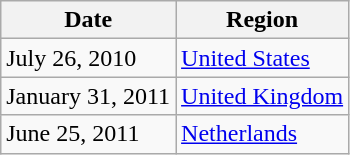<table class="wikitable">
<tr>
<th>Date</th>
<th>Region</th>
</tr>
<tr>
<td>July 26, 2010</td>
<td><a href='#'>United States</a></td>
</tr>
<tr>
<td>January 31, 2011</td>
<td><a href='#'>United Kingdom</a></td>
</tr>
<tr>
<td>June 25, 2011</td>
<td><a href='#'>Netherlands</a></td>
</tr>
</table>
